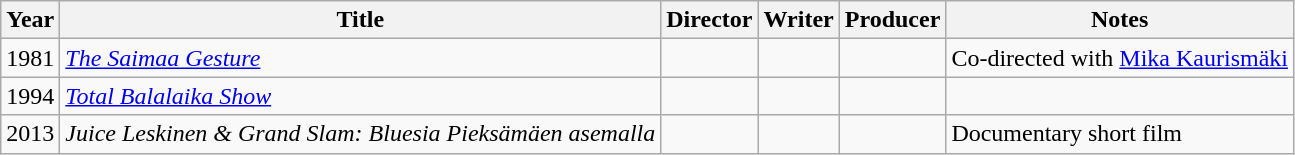<table class="wikitable sortable">
<tr>
<th>Year</th>
<th>Title</th>
<th>Director</th>
<th>Writer</th>
<th>Producer</th>
<th>Notes</th>
</tr>
<tr>
<td>1981</td>
<td><em><a href='#'>The Saimaa Gesture</a></em></td>
<td></td>
<td></td>
<td></td>
<td>Co-directed with <a href='#'>Mika Kaurismäki</a></td>
</tr>
<tr>
<td>1994</td>
<td><em><a href='#'>Total Balalaika Show</a></em></td>
<td></td>
<td></td>
<td></td>
<td></td>
</tr>
<tr>
<td>2013</td>
<td><em>Juice Leskinen & Grand Slam: Bluesia Pieksämäen asemalla</em></td>
<td></td>
<td></td>
<td></td>
<td>Documentary short film</td>
</tr>
</table>
